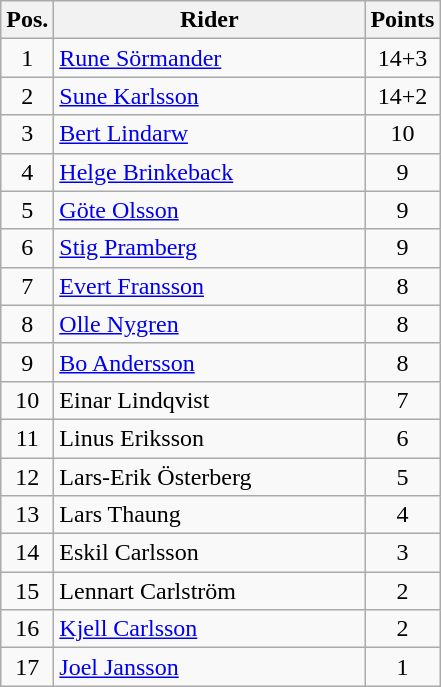<table class=wikitable>
<tr>
<th width=25px>Pos.</th>
<th width=200px>Rider</th>
<th width=40px>Points</th>
</tr>
<tr align=center >
<td>1</td>
<td align=left><a href='#'>Rune Sörmander</a></td>
<td>14+3</td>
</tr>
<tr align=center >
<td>2</td>
<td align=left><a href='#'>Sune Karlsson</a></td>
<td>14+2</td>
</tr>
<tr align=center >
<td>3</td>
<td align=left><a href='#'>Bert Lindarw</a></td>
<td>10</td>
</tr>
<tr align=center >
<td>4</td>
<td align=left><a href='#'>Helge Brinkeback</a></td>
<td>9</td>
</tr>
<tr align=center >
<td>5</td>
<td align=left><a href='#'>Göte Olsson</a></td>
<td>9</td>
</tr>
<tr align=center >
<td>6</td>
<td align=left><a href='#'>Stig Pramberg</a></td>
<td>9</td>
</tr>
<tr align=center >
<td>7</td>
<td align=left><a href='#'>Evert Fransson</a></td>
<td>8</td>
</tr>
<tr align=center >
<td>8</td>
<td align=left><a href='#'>Olle Nygren</a></td>
<td>8</td>
</tr>
<tr align=center>
<td>9</td>
<td align=left><a href='#'>Bo Andersson</a></td>
<td>8</td>
</tr>
<tr align=center>
<td>10</td>
<td align=left>Einar Lindqvist</td>
<td>7</td>
</tr>
<tr align=center>
<td>11</td>
<td align=left>Linus Eriksson</td>
<td>6</td>
</tr>
<tr align=center>
<td>12</td>
<td align=left>Lars-Erik Österberg</td>
<td>5</td>
</tr>
<tr align=center>
<td>13</td>
<td align=left>Lars Thaung</td>
<td>4</td>
</tr>
<tr align=center>
<td>14</td>
<td align=left>Eskil Carlsson</td>
<td>3</td>
</tr>
<tr align=center>
<td>15</td>
<td align=left>Lennart Carlström</td>
<td>2</td>
</tr>
<tr align=center>
<td>16</td>
<td align=left><a href='#'>Kjell Carlsson</a></td>
<td>2</td>
</tr>
<tr align=center>
<td>17</td>
<td align=left><a href='#'>Joel Jansson</a></td>
<td>1</td>
</tr>
</table>
